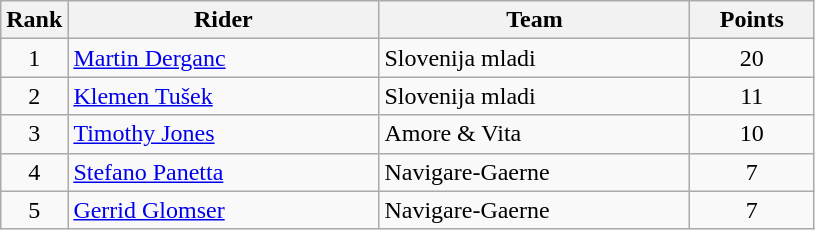<table class="wikitable">
<tr>
<th>Rank</th>
<th>Rider</th>
<th>Team</th>
<th>Points</th>
</tr>
<tr>
<td align=center>1</td>
<td width=200> <a href='#'>Martin Derganc</a> </td>
<td width=200>Slovenija mladi</td>
<td width=75 align=center>20</td>
</tr>
<tr>
<td align=center>2</td>
<td> <a href='#'>Klemen Tušek</a></td>
<td>Slovenija mladi</td>
<td align=center>11</td>
</tr>
<tr>
<td align=center>3</td>
<td> <a href='#'>Timothy Jones</a> </td>
<td>Amore & Vita</td>
<td align=center>10</td>
</tr>
<tr>
<td align=center>4</td>
<td> <a href='#'>Stefano Panetta</a></td>
<td>Navigare-Gaerne</td>
<td align=center>7</td>
</tr>
<tr>
<td align=center>5</td>
<td> <a href='#'>Gerrid Glomser</a></td>
<td>Navigare-Gaerne</td>
<td align=center>7</td>
</tr>
</table>
